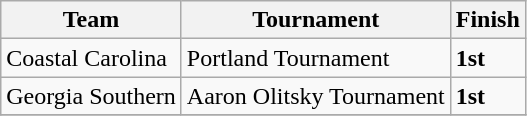<table class="wikitable">
<tr>
<th>Team</th>
<th>Tournament</th>
<th>Finish</th>
</tr>
<tr>
<td>Coastal Carolina</td>
<td>Portland Tournament</td>
<td><strong>1st</strong></td>
</tr>
<tr>
<td>Georgia Southern</td>
<td>Aaron Olitsky Tournament</td>
<td><strong>1st</strong></td>
</tr>
<tr>
</tr>
</table>
